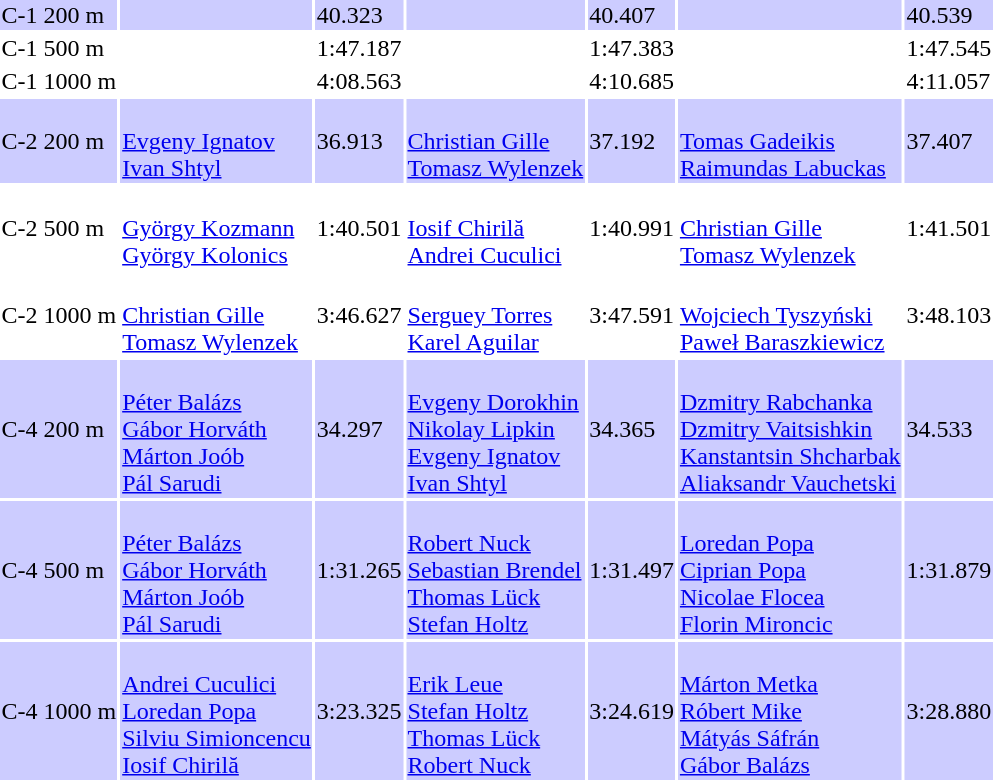<table>
<tr bgcolor=ccccff>
<td>C-1 200 m</td>
<td></td>
<td>40.323</td>
<td></td>
<td>40.407</td>
<td></td>
<td>40.539</td>
</tr>
<tr>
<td>C-1 500 m</td>
<td></td>
<td>1:47.187</td>
<td></td>
<td>1:47.383</td>
<td></td>
<td>1:47.545</td>
</tr>
<tr>
<td>C-1 1000 m</td>
<td></td>
<td>4:08.563</td>
<td></td>
<td>4:10.685</td>
<td></td>
<td>4:11.057</td>
</tr>
<tr bgcolor=ccccff>
<td>C-2 200 m</td>
<td><br><a href='#'>Evgeny Ignatov</a><br><a href='#'>Ivan Shtyl</a></td>
<td>36.913</td>
<td><br><a href='#'>Christian Gille</a><br><a href='#'>Tomasz Wylenzek</a></td>
<td>37.192</td>
<td><br><a href='#'>Tomas Gadeikis</a><br><a href='#'>Raimundas Labuckas</a></td>
<td>37.407</td>
</tr>
<tr>
<td>C-2 500 m</td>
<td><br><a href='#'>György Kozmann</a><br><a href='#'>György Kolonics</a></td>
<td>1:40.501</td>
<td><br><a href='#'>Iosif Chirilă</a><br><a href='#'>Andrei Cuculici</a></td>
<td>1:40.991</td>
<td><br><a href='#'>Christian Gille</a><br><a href='#'>Tomasz Wylenzek</a></td>
<td>1:41.501</td>
</tr>
<tr>
<td>C-2 1000 m</td>
<td><br><a href='#'>Christian Gille</a><br><a href='#'>Tomasz Wylenzek</a></td>
<td>3:46.627</td>
<td><br><a href='#'>Serguey Torres</a><br><a href='#'>Karel Aguilar</a></td>
<td>3:47.591</td>
<td><br><a href='#'>Wojciech Tyszyński</a><br><a href='#'>Paweł Baraszkiewicz</a></td>
<td>3:48.103</td>
</tr>
<tr bgcolor=ccccff>
<td>C-4 200 m</td>
<td><br><a href='#'>Péter Balázs</a><br><a href='#'>Gábor Horváth</a><br><a href='#'>Márton Joób</a><br><a href='#'>Pál Sarudi</a></td>
<td>34.297</td>
<td><br><a href='#'>Evgeny Dorokhin</a><br><a href='#'>Nikolay Lipkin</a><br><a href='#'>Evgeny Ignatov</a><br><a href='#'>Ivan Shtyl</a></td>
<td>34.365</td>
<td><br><a href='#'>Dzmitry Rabchanka</a><br><a href='#'>Dzmitry Vaitsishkin</a><br><a href='#'>Kanstantsin Shcharbak</a><br><a href='#'>Aliaksandr Vauchetski</a></td>
<td>34.533</td>
</tr>
<tr bgcolor=ccccff>
<td>C-4 500 m</td>
<td><br><a href='#'>Péter Balázs</a><br><a href='#'>Gábor Horváth</a><br><a href='#'>Márton Joób</a><br><a href='#'>Pál Sarudi</a></td>
<td>1:31.265</td>
<td><br><a href='#'>Robert Nuck</a><br><a href='#'>Sebastian Brendel</a><br><a href='#'>Thomas Lück</a><br><a href='#'>Stefan Holtz</a></td>
<td>1:31.497</td>
<td><br><a href='#'>Loredan Popa</a><br><a href='#'>Ciprian Popa</a><br><a href='#'>Nicolae Flocea</a><br><a href='#'>Florin Mironcic</a></td>
<td>1:31.879</td>
</tr>
<tr bgcolor=ccccff>
<td>C-4 1000 m</td>
<td><br><a href='#'>Andrei Cuculici</a><br><a href='#'>Loredan Popa</a><br><a href='#'>Silviu Simioncencu</a><br><a href='#'>Iosif Chirilă</a></td>
<td>3:23.325</td>
<td><br><a href='#'>Erik Leue</a><br><a href='#'>Stefan Holtz</a><br><a href='#'>Thomas Lück</a><br><a href='#'>Robert Nuck</a></td>
<td>3:24.619</td>
<td><br><a href='#'>Márton Metka</a><br><a href='#'>Róbert Mike</a><br><a href='#'>Mátyás Sáfrán</a><br><a href='#'>Gábor Balázs</a></td>
<td>3:28.880</td>
</tr>
</table>
